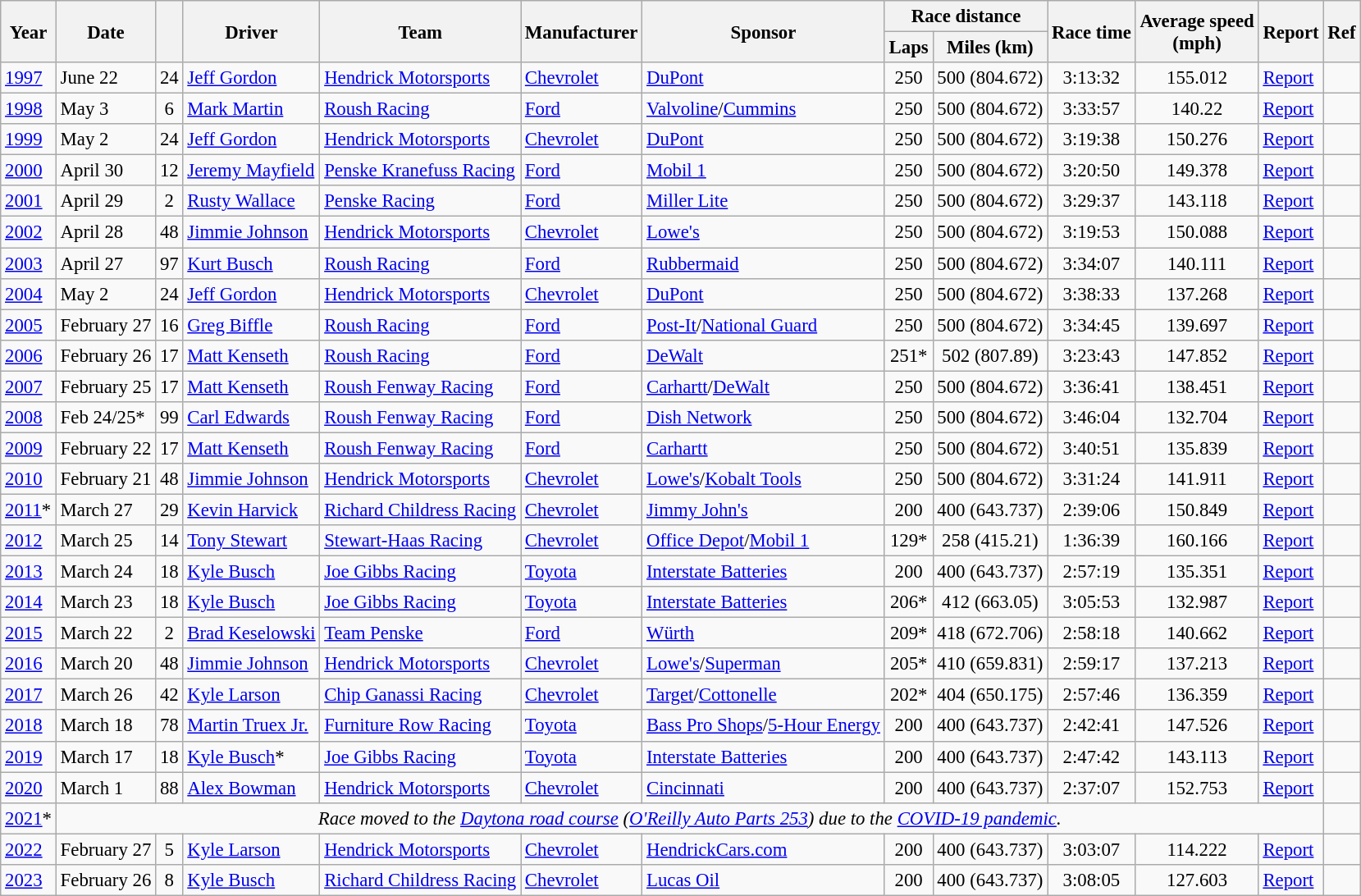<table class="wikitable" style="font-size: 95%;">
<tr>
<th rowspan="2">Year</th>
<th rowspan="2">Date</th>
<th rowspan="2"></th>
<th rowspan="2">Driver</th>
<th rowspan="2">Team</th>
<th rowspan="2">Manufacturer</th>
<th rowspan="2">Sponsor</th>
<th colspan="2">Race distance</th>
<th rowspan="2">Race time</th>
<th rowspan="2">Average speed<br>(mph)</th>
<th rowspan="2">Report</th>
<th rowspan="2">Ref</th>
</tr>
<tr>
<th>Laps</th>
<th>Miles (km)</th>
</tr>
<tr>
<td><a href='#'>1997</a></td>
<td>June 22</td>
<td style="text-align:center;">24</td>
<td><a href='#'>Jeff Gordon</a></td>
<td><a href='#'>Hendrick Motorsports</a></td>
<td><a href='#'>Chevrolet</a></td>
<td><a href='#'>DuPont</a></td>
<td style="text-align:center;">250</td>
<td style="text-align:center;">500 (804.672)</td>
<td style="text-align:center;">3:13:32</td>
<td style="text-align:center;">155.012</td>
<td><a href='#'>Report</a></td>
<td style="text-align:center;"></td>
</tr>
<tr>
<td><a href='#'>1998</a></td>
<td>May 3</td>
<td style="text-align:center;">6</td>
<td><a href='#'>Mark Martin</a></td>
<td><a href='#'>Roush Racing</a></td>
<td><a href='#'>Ford</a></td>
<td><a href='#'>Valvoline</a>/<a href='#'>Cummins</a></td>
<td style="text-align:center;">250</td>
<td style="text-align:center;">500 (804.672)</td>
<td style="text-align:center;">3:33:57</td>
<td style="text-align:center;">140.22</td>
<td><a href='#'>Report</a></td>
<td style="text-align:center;"></td>
</tr>
<tr>
<td><a href='#'>1999</a></td>
<td>May 2</td>
<td style="text-align:center;">24</td>
<td><a href='#'>Jeff Gordon</a></td>
<td><a href='#'>Hendrick Motorsports</a></td>
<td><a href='#'>Chevrolet</a></td>
<td><a href='#'>DuPont</a></td>
<td style="text-align:center;">250</td>
<td style="text-align:center;">500 (804.672)</td>
<td style="text-align:center;">3:19:38</td>
<td style="text-align:center;">150.276</td>
<td><a href='#'>Report</a></td>
<td style="text-align:center;"></td>
</tr>
<tr>
<td><a href='#'>2000</a></td>
<td>April 30</td>
<td style="text-align:center;">12</td>
<td><a href='#'>Jeremy Mayfield</a></td>
<td><a href='#'>Penske Kranefuss Racing</a></td>
<td><a href='#'>Ford</a></td>
<td><a href='#'>Mobil 1</a></td>
<td style="text-align:center;">250</td>
<td style="text-align:center;">500 (804.672)</td>
<td style="text-align:center;">3:20:50</td>
<td style="text-align:center;">149.378</td>
<td><a href='#'>Report</a></td>
<td style="text-align:center;"></td>
</tr>
<tr>
<td><a href='#'>2001</a></td>
<td>April 29</td>
<td style="text-align:center;">2</td>
<td><a href='#'>Rusty Wallace</a></td>
<td><a href='#'>Penske Racing</a></td>
<td><a href='#'>Ford</a></td>
<td><a href='#'>Miller Lite</a></td>
<td style="text-align:center;">250</td>
<td style="text-align:center;">500 (804.672)</td>
<td style="text-align:center;">3:29:37</td>
<td style="text-align:center;">143.118</td>
<td><a href='#'>Report</a></td>
<td style="text-align:center;"></td>
</tr>
<tr>
<td><a href='#'>2002</a></td>
<td>April 28</td>
<td style="text-align:center;">48</td>
<td><a href='#'>Jimmie Johnson</a></td>
<td><a href='#'>Hendrick Motorsports</a></td>
<td><a href='#'>Chevrolet</a></td>
<td><a href='#'>Lowe's</a></td>
<td style="text-align:center;">250</td>
<td style="text-align:center;">500 (804.672)</td>
<td style="text-align:center;">3:19:53</td>
<td style="text-align:center;">150.088</td>
<td><a href='#'>Report</a></td>
<td style="text-align:center;"></td>
</tr>
<tr>
<td><a href='#'>2003</a></td>
<td>April 27</td>
<td style="text-align:center;">97</td>
<td><a href='#'>Kurt Busch</a></td>
<td><a href='#'>Roush Racing</a></td>
<td><a href='#'>Ford</a></td>
<td><a href='#'>Rubbermaid</a></td>
<td style="text-align:center;">250</td>
<td style="text-align:center;">500 (804.672)</td>
<td style="text-align:center;">3:34:07</td>
<td style="text-align:center;">140.111</td>
<td><a href='#'>Report</a></td>
<td style="text-align:center;"></td>
</tr>
<tr>
<td><a href='#'>2004</a></td>
<td>May 2</td>
<td style="text-align:center;">24</td>
<td><a href='#'>Jeff Gordon</a></td>
<td><a href='#'>Hendrick Motorsports</a></td>
<td><a href='#'>Chevrolet</a></td>
<td><a href='#'>DuPont</a></td>
<td style="text-align:center;">250</td>
<td style="text-align:center;">500 (804.672)</td>
<td style="text-align:center;">3:38:33</td>
<td style="text-align:center;">137.268</td>
<td><a href='#'>Report</a></td>
<td style="text-align:center;"></td>
</tr>
<tr>
<td><a href='#'>2005</a></td>
<td>February 27</td>
<td style="text-align:center;">16</td>
<td><a href='#'>Greg Biffle</a></td>
<td><a href='#'>Roush Racing</a></td>
<td><a href='#'>Ford</a></td>
<td><a href='#'>Post-It</a>/<a href='#'>National Guard</a></td>
<td style="text-align:center;">250</td>
<td style="text-align:center;">500 (804.672)</td>
<td style="text-align:center;">3:34:45</td>
<td style="text-align:center;">139.697</td>
<td><a href='#'>Report</a></td>
<td style="text-align:center;"></td>
</tr>
<tr>
<td><a href='#'>2006</a></td>
<td>February 26</td>
<td style="text-align:center;">17</td>
<td><a href='#'>Matt Kenseth</a></td>
<td><a href='#'>Roush Racing</a></td>
<td><a href='#'>Ford</a></td>
<td><a href='#'>DeWalt</a></td>
<td style="text-align:center;">251*</td>
<td style="text-align:center;">502 (807.89)</td>
<td style="text-align:center;">3:23:43</td>
<td style="text-align:center;">147.852</td>
<td><a href='#'>Report</a></td>
<td style="text-align:center;"></td>
</tr>
<tr>
<td><a href='#'>2007</a></td>
<td>February 25</td>
<td style="text-align:center;">17</td>
<td><a href='#'>Matt Kenseth</a></td>
<td><a href='#'>Roush Fenway Racing</a></td>
<td><a href='#'>Ford</a></td>
<td><a href='#'>Carhartt</a>/<a href='#'>DeWalt</a></td>
<td style="text-align:center;">250</td>
<td style="text-align:center;">500 (804.672)</td>
<td style="text-align:center;">3:36:41</td>
<td style="text-align:center;">138.451</td>
<td><a href='#'>Report</a></td>
<td style="text-align:center;"></td>
</tr>
<tr>
<td><a href='#'>2008</a></td>
<td>Feb 24/25*</td>
<td style="text-align:center;">99</td>
<td><a href='#'>Carl Edwards</a></td>
<td><a href='#'>Roush Fenway Racing</a></td>
<td><a href='#'>Ford</a></td>
<td><a href='#'>Dish Network</a></td>
<td style="text-align:center;">250</td>
<td style="text-align:center;">500 (804.672)</td>
<td style="text-align:center;">3:46:04</td>
<td style="text-align:center;">132.704</td>
<td><a href='#'>Report</a></td>
<td style="text-align:center;"></td>
</tr>
<tr>
<td><a href='#'>2009</a></td>
<td>February 22</td>
<td style="text-align:center;">17</td>
<td><a href='#'>Matt Kenseth</a></td>
<td><a href='#'>Roush Fenway Racing</a></td>
<td><a href='#'>Ford</a></td>
<td><a href='#'>Carhartt</a></td>
<td style="text-align:center;">250</td>
<td style="text-align:center;">500 (804.672)</td>
<td style="text-align:center;">3:40:51</td>
<td style="text-align:center;">135.839</td>
<td><a href='#'>Report</a></td>
<td style="text-align:center;"></td>
</tr>
<tr>
<td><a href='#'>2010</a></td>
<td>February 21</td>
<td style="text-align:center;">48</td>
<td><a href='#'>Jimmie Johnson</a></td>
<td><a href='#'>Hendrick Motorsports</a></td>
<td><a href='#'>Chevrolet</a></td>
<td><a href='#'>Lowe's</a>/<a href='#'>Kobalt Tools</a></td>
<td style="text-align:center;">250</td>
<td style="text-align:center;">500 (804.672)</td>
<td style="text-align:center;">3:31:24</td>
<td style="text-align:center;">141.911</td>
<td><a href='#'>Report</a></td>
<td style="text-align:center;"></td>
</tr>
<tr>
<td><a href='#'>2011</a>*</td>
<td>March 27</td>
<td style="text-align:center;">29</td>
<td><a href='#'>Kevin Harvick</a></td>
<td><a href='#'>Richard Childress Racing</a></td>
<td><a href='#'>Chevrolet</a></td>
<td><a href='#'>Jimmy John's</a></td>
<td style="text-align:center;">200</td>
<td style="text-align:center;">400 (643.737)</td>
<td style="text-align:center;">2:39:06</td>
<td style="text-align:center;">150.849</td>
<td><a href='#'>Report</a></td>
<td style="text-align:center;"></td>
</tr>
<tr>
<td><a href='#'>2012</a></td>
<td>March 25</td>
<td style="text-align:center;">14</td>
<td><a href='#'>Tony Stewart</a></td>
<td><a href='#'>Stewart-Haas Racing</a></td>
<td><a href='#'>Chevrolet</a></td>
<td><a href='#'>Office Depot</a>/<a href='#'>Mobil 1</a></td>
<td style="text-align:center;">129*</td>
<td style="text-align:center;">258 (415.21)</td>
<td style="text-align:center;">1:36:39</td>
<td style="text-align:center;">160.166</td>
<td><a href='#'>Report</a></td>
<td style="text-align:center;"></td>
</tr>
<tr>
<td><a href='#'>2013</a></td>
<td>March 24</td>
<td style="text-align:center;">18</td>
<td><a href='#'>Kyle Busch</a></td>
<td><a href='#'>Joe Gibbs Racing</a></td>
<td><a href='#'>Toyota</a></td>
<td><a href='#'>Interstate Batteries</a></td>
<td style="text-align:center;">200</td>
<td style="text-align:center;">400 (643.737)</td>
<td style="text-align:center;">2:57:19</td>
<td style="text-align:center;">135.351</td>
<td><a href='#'>Report</a></td>
<td style="text-align:center;"></td>
</tr>
<tr>
<td><a href='#'>2014</a></td>
<td>March 23</td>
<td style="text-align:center;">18</td>
<td><a href='#'>Kyle Busch</a></td>
<td><a href='#'>Joe Gibbs Racing</a></td>
<td><a href='#'>Toyota</a></td>
<td><a href='#'>Interstate Batteries</a></td>
<td style="text-align:center;">206*</td>
<td style="text-align:center;">412 (663.05)</td>
<td style="text-align:center;">3:05:53</td>
<td style="text-align:center;">132.987</td>
<td><a href='#'>Report</a></td>
<td style="text-align:center;"></td>
</tr>
<tr>
<td><a href='#'>2015</a></td>
<td>March 22</td>
<td style="text-align:center;">2</td>
<td><a href='#'>Brad Keselowski</a></td>
<td><a href='#'>Team Penske</a></td>
<td><a href='#'>Ford</a></td>
<td><a href='#'>Würth</a></td>
<td style="text-align:center;">209*</td>
<td style="text-align:center;">418 (672.706)</td>
<td style="text-align:center;">2:58:18</td>
<td style="text-align:center;">140.662</td>
<td><a href='#'>Report</a></td>
<td style="text-align:center;"></td>
</tr>
<tr>
<td><a href='#'>2016</a></td>
<td>March 20</td>
<td style="text-align:center;">48</td>
<td><a href='#'>Jimmie Johnson</a></td>
<td><a href='#'>Hendrick Motorsports</a></td>
<td><a href='#'>Chevrolet</a></td>
<td><a href='#'>Lowe's</a>/<a href='#'>Superman</a></td>
<td style="text-align:center;">205*</td>
<td style="text-align:center;">410 (659.831)</td>
<td style="text-align:center;">2:59:17</td>
<td style="text-align:center;">137.213</td>
<td><a href='#'>Report</a></td>
<td style="text-align:center;"></td>
</tr>
<tr>
<td><a href='#'>2017</a></td>
<td>March 26</td>
<td style="text-align:center;">42</td>
<td><a href='#'>Kyle Larson</a></td>
<td><a href='#'>Chip Ganassi Racing</a></td>
<td><a href='#'>Chevrolet</a></td>
<td><a href='#'>Target</a>/<a href='#'>Cottonelle</a></td>
<td style="text-align:center;">202*</td>
<td style="text-align:center;">404 (650.175)</td>
<td style="text-align:center;">2:57:46</td>
<td style="text-align:center;">136.359</td>
<td><a href='#'>Report</a></td>
<td style="text-align:center;"></td>
</tr>
<tr>
<td><a href='#'>2018</a></td>
<td>March 18</td>
<td style="text-align:center;">78</td>
<td><a href='#'>Martin Truex Jr.</a></td>
<td><a href='#'>Furniture Row Racing</a></td>
<td><a href='#'>Toyota</a></td>
<td><a href='#'>Bass Pro Shops</a>/<a href='#'>5-Hour Energy</a></td>
<td style="text-align:center;">200</td>
<td style="text-align:center;">400 (643.737)</td>
<td style="text-align:center;">2:42:41</td>
<td style="text-align:center;">147.526</td>
<td><a href='#'>Report</a></td>
<td style="text-align:center;"></td>
</tr>
<tr>
<td><a href='#'>2019</a></td>
<td>March 17</td>
<td style="text-align:center;">18</td>
<td><a href='#'>Kyle Busch</a>*</td>
<td><a href='#'>Joe Gibbs Racing</a></td>
<td><a href='#'>Toyota</a></td>
<td><a href='#'>Interstate Batteries</a></td>
<td style="text-align:center;">200</td>
<td style="text-align:center;">400 (643.737)</td>
<td style="text-align:center;">2:47:42</td>
<td style="text-align:center;">143.113</td>
<td><a href='#'>Report</a></td>
<td style="text-align:center;"></td>
</tr>
<tr>
<td><a href='#'>2020</a></td>
<td>March 1</td>
<td style="text-align:center;">88</td>
<td><a href='#'>Alex Bowman</a></td>
<td><a href='#'>Hendrick Motorsports</a></td>
<td><a href='#'>Chevrolet</a></td>
<td><a href='#'>Cincinnati</a></td>
<td style="text-align:center;">200</td>
<td style="text-align:center;">400 (643.737)</td>
<td style="text-align:center;">2:37:07</td>
<td style="text-align:center;">152.753</td>
<td><a href='#'>Report</a></td>
<td style="text-align:center;"></td>
</tr>
<tr>
<td><a href='#'>2021</a>*</td>
<td colspan="11" style="text-align:center;"><em>Race moved to the <a href='#'>Daytona road course</a> (<a href='#'>O'Reilly Auto Parts 253</a>) due to the <a href='#'>COVID-19 pandemic</a>.</em></td>
<td></td>
</tr>
<tr>
<td><a href='#'>2022</a></td>
<td>February 27</td>
<td style="text-align:center;">5</td>
<td><a href='#'>Kyle Larson</a></td>
<td><a href='#'>Hendrick Motorsports</a></td>
<td><a href='#'>Chevrolet</a></td>
<td><a href='#'>HendrickCars.com</a></td>
<td style="text-align:center;">200</td>
<td style="text-align:center;">400 (643.737)</td>
<td style="text-align:center;">3:03:07</td>
<td style="text-align:center;">114.222</td>
<td><a href='#'>Report</a></td>
<td style="text-align:center;"></td>
</tr>
<tr>
<td><a href='#'>2023</a></td>
<td>February 26</td>
<td style="text-align:center;">8</td>
<td><a href='#'>Kyle Busch</a></td>
<td><a href='#'>Richard Childress Racing</a></td>
<td><a href='#'>Chevrolet</a></td>
<td><a href='#'>Lucas Oil</a></td>
<td style="text-align:center;">200</td>
<td style="text-align:center;">400 (643.737)</td>
<td style="text-align:center;">3:08:05</td>
<td style="text-align:center;">127.603</td>
<td><a href='#'>Report</a></td>
<td style="text-align:center;"></td>
</tr>
</table>
